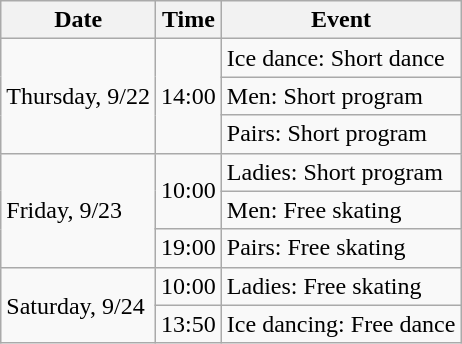<table class="wikitable">
<tr>
<th>Date</th>
<th>Time</th>
<th>Event</th>
</tr>
<tr>
<td rowspan=3>Thursday, 9/22</td>
<td rowspan=3>14:00</td>
<td>Ice dance: Short dance</td>
</tr>
<tr>
<td>Men: Short program</td>
</tr>
<tr>
<td>Pairs: Short program</td>
</tr>
<tr>
<td rowspan=3>Friday, 9/23</td>
<td rowspan=2>10:00</td>
<td>Ladies: Short program</td>
</tr>
<tr>
<td>Men: Free skating</td>
</tr>
<tr>
<td>19:00</td>
<td>Pairs: Free skating</td>
</tr>
<tr>
<td rowspan=2>Saturday, 9/24</td>
<td>10:00</td>
<td>Ladies: Free skating</td>
</tr>
<tr>
<td>13:50</td>
<td>Ice dancing: Free dance</td>
</tr>
</table>
